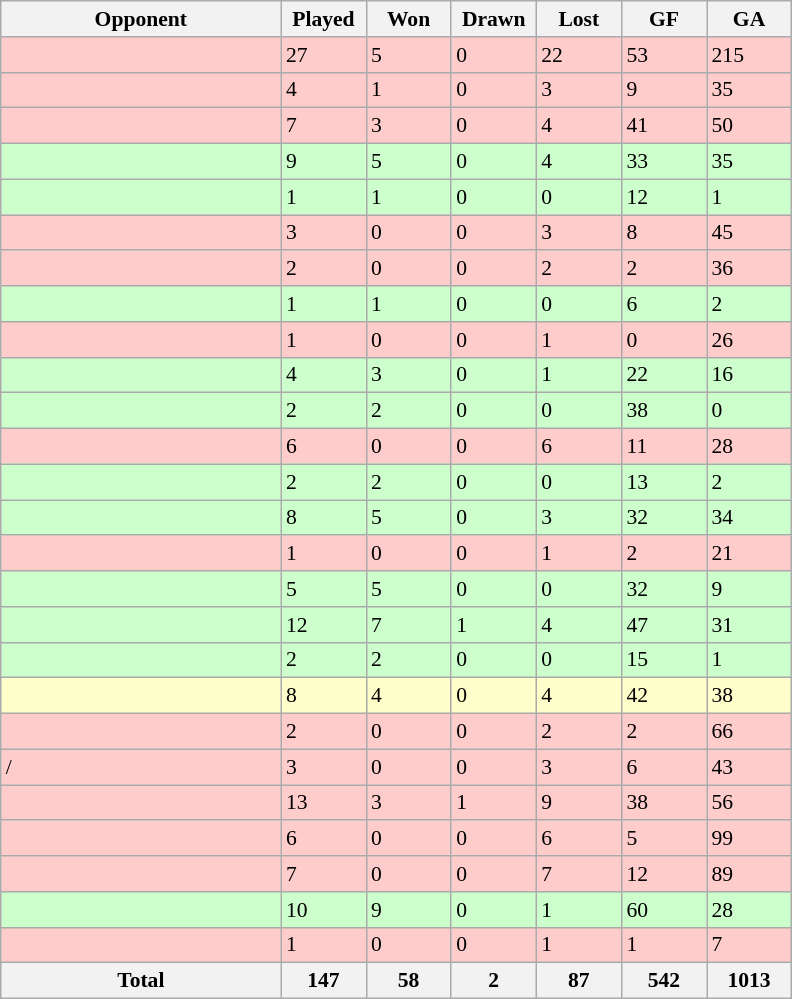<table class="wikitable sortable" style="font-size:90%">
<tr>
<th style="width:180px;">Opponent</th>
<th style="width:50px;">Played</th>
<th style="width:50px;">Won</th>
<th style="width:50px;">Drawn</th>
<th style="width:50px;">Lost</th>
<th style="width:50px;">GF</th>
<th style="width:50px;">GA</th>
</tr>
<tr bgcolor=#FFCCCC>
<td></td>
<td>27</td>
<td>5</td>
<td>0</td>
<td>22</td>
<td>53</td>
<td>215</td>
</tr>
<tr bgcolor=#FFCCCC>
<td></td>
<td>4</td>
<td>1</td>
<td>0</td>
<td>3</td>
<td>9</td>
<td>35</td>
</tr>
<tr bgcolor=#FFCCCC>
<td></td>
<td>7</td>
<td>3</td>
<td>0</td>
<td>4</td>
<td>41</td>
<td>50</td>
</tr>
<tr bgcolor=#CCFFCC>
<td></td>
<td>9</td>
<td>5</td>
<td>0</td>
<td>4</td>
<td>33</td>
<td>35</td>
</tr>
<tr bgcolor=#CCFFCC>
<td></td>
<td>1</td>
<td>1</td>
<td>0</td>
<td>0</td>
<td>12</td>
<td>1</td>
</tr>
<tr bgcolor=#FFCCCC>
<td></td>
<td>3</td>
<td>0</td>
<td>0</td>
<td>3</td>
<td>8</td>
<td>45</td>
</tr>
<tr bgcolor=#FFCCCC>
<td></td>
<td>2</td>
<td>0</td>
<td>0</td>
<td>2</td>
<td>2</td>
<td>36</td>
</tr>
<tr bgcolor=#CCFFCC>
<td></td>
<td>1</td>
<td>1</td>
<td>0</td>
<td>0</td>
<td>6</td>
<td>2</td>
</tr>
<tr bgcolor=#FFCCCC>
<td></td>
<td>1</td>
<td>0</td>
<td>0</td>
<td>1</td>
<td>0</td>
<td>26</td>
</tr>
<tr bgcolor=#CCFFCC>
<td></td>
<td>4</td>
<td>3</td>
<td>0</td>
<td>1</td>
<td>22</td>
<td>16</td>
</tr>
<tr bgcolor=#CCFFCC>
<td></td>
<td>2</td>
<td>2</td>
<td>0</td>
<td>0</td>
<td>38</td>
<td>0</td>
</tr>
<tr bgcolor=#FFCCCC>
<td></td>
<td>6</td>
<td>0</td>
<td>0</td>
<td>6</td>
<td>11</td>
<td>28</td>
</tr>
<tr bgcolor=#CCFFCC>
<td></td>
<td>2</td>
<td>2</td>
<td>0</td>
<td>0</td>
<td>13</td>
<td>2</td>
</tr>
<tr bgcolor=#CCFFCC>
<td></td>
<td>8</td>
<td>5</td>
<td>0</td>
<td>3</td>
<td>32</td>
<td>34</td>
</tr>
<tr bgcolor=#FFCCCC>
<td></td>
<td>1</td>
<td>0</td>
<td>0</td>
<td>1</td>
<td>2</td>
<td>21</td>
</tr>
<tr bgcolor=#CCFFCC>
<td></td>
<td>5</td>
<td>5</td>
<td>0</td>
<td>0</td>
<td>32</td>
<td>9</td>
</tr>
<tr bgcolor=#CCFFCC>
<td></td>
<td>12</td>
<td>7</td>
<td>1</td>
<td>4</td>
<td>47</td>
<td>31</td>
</tr>
<tr bgcolor=#CCFFCC>
<td></td>
<td>2</td>
<td>2</td>
<td>0</td>
<td>0</td>
<td>15</td>
<td>1</td>
</tr>
<tr bgcolor=#FFFFCC>
<td></td>
<td>8</td>
<td>4</td>
<td>0</td>
<td>4</td>
<td>42</td>
<td>38</td>
</tr>
<tr bgcolor=#FFCCCC>
<td></td>
<td>2</td>
<td>0</td>
<td>0</td>
<td>2</td>
<td>2</td>
<td>66</td>
</tr>
<tr bgcolor=#FFCCCC>
<td>/<br><em></em></td>
<td>3</td>
<td>0</td>
<td>0</td>
<td>3</td>
<td>6</td>
<td>43</td>
</tr>
<tr bgcolor=#FFCCCC>
<td></td>
<td>13</td>
<td>3</td>
<td>1</td>
<td>9</td>
<td>38</td>
<td>56</td>
</tr>
<tr bgcolor=#FFCCCC>
<td></td>
<td>6</td>
<td>0</td>
<td>0</td>
<td>6</td>
<td>5</td>
<td>99</td>
</tr>
<tr bgcolor=#FFCCCC>
<td></td>
<td>7</td>
<td>0</td>
<td>0</td>
<td>7</td>
<td>12</td>
<td>89</td>
</tr>
<tr bgcolor=#CCFFCC>
<td></td>
<td>10</td>
<td>9</td>
<td>0</td>
<td>1</td>
<td>60</td>
<td>28</td>
</tr>
<tr bgcolor=#FFCCCC>
<td></td>
<td>1</td>
<td>0</td>
<td>0</td>
<td>1</td>
<td>1</td>
<td>7</td>
</tr>
<tr class="sortbottom">
<th>Total</th>
<th>147</th>
<th>58</th>
<th>2</th>
<th>87</th>
<th>542</th>
<th>1013</th>
</tr>
</table>
